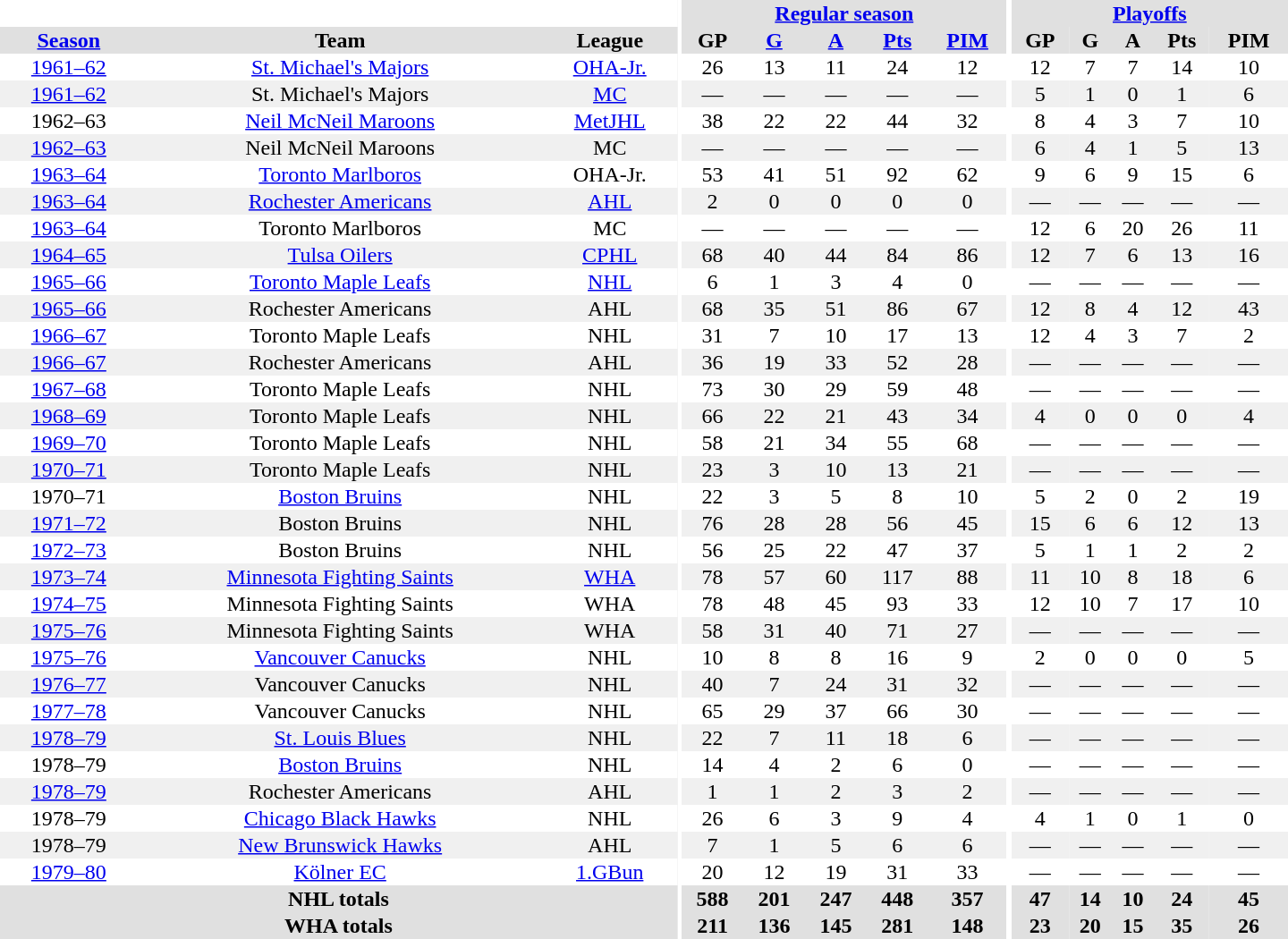<table border="0" cellpadding="1" cellspacing="0" style="text-align:center; width:60em">
<tr bgcolor="#e0e0e0">
<th colspan="3"  bgcolor="#ffffff"></th>
<th rowspan="99" bgcolor="#ffffff"></th>
<th colspan="5"><a href='#'>Regular season</a></th>
<th rowspan="99" bgcolor="#ffffff"></th>
<th colspan="5"><a href='#'>Playoffs</a></th>
</tr>
<tr bgcolor="#e0e0e0">
<th><a href='#'>Season</a></th>
<th>Team</th>
<th>League</th>
<th>GP</th>
<th><a href='#'>G</a></th>
<th><a href='#'>A</a></th>
<th><a href='#'>Pts</a></th>
<th><a href='#'>PIM</a></th>
<th>GP</th>
<th>G</th>
<th>A</th>
<th>Pts</th>
<th>PIM</th>
</tr>
<tr>
<td><a href='#'>1961–62</a></td>
<td><a href='#'>St. Michael's Majors</a></td>
<td><a href='#'>OHA-Jr.</a></td>
<td>26</td>
<td>13</td>
<td>11</td>
<td>24</td>
<td>12</td>
<td>12</td>
<td>7</td>
<td>7</td>
<td>14</td>
<td>10</td>
</tr>
<tr bgcolor="#f0f0f0">
<td><a href='#'>1961–62</a></td>
<td>St. Michael's Majors</td>
<td><a href='#'>MC</a></td>
<td>—</td>
<td>—</td>
<td>—</td>
<td>—</td>
<td>—</td>
<td>5</td>
<td>1</td>
<td>0</td>
<td>1</td>
<td>6</td>
</tr>
<tr>
<td>1962–63</td>
<td><a href='#'>Neil McNeil Maroons</a></td>
<td><a href='#'>MetJHL</a></td>
<td>38</td>
<td>22</td>
<td>22</td>
<td>44</td>
<td>32</td>
<td>8</td>
<td>4</td>
<td>3</td>
<td>7</td>
<td>10</td>
</tr>
<tr bgcolor="#f0f0f0">
<td><a href='#'>1962–63</a></td>
<td>Neil McNeil Maroons</td>
<td>MC</td>
<td>—</td>
<td>—</td>
<td>—</td>
<td>—</td>
<td>—</td>
<td>6</td>
<td>4</td>
<td>1</td>
<td>5</td>
<td>13</td>
</tr>
<tr>
<td><a href='#'>1963–64</a></td>
<td><a href='#'>Toronto Marlboros</a></td>
<td>OHA-Jr.</td>
<td>53</td>
<td>41</td>
<td>51</td>
<td>92</td>
<td>62</td>
<td>9</td>
<td>6</td>
<td>9</td>
<td>15</td>
<td>6</td>
</tr>
<tr bgcolor="#f0f0f0">
<td><a href='#'>1963–64</a></td>
<td><a href='#'>Rochester Americans</a></td>
<td><a href='#'>AHL</a></td>
<td>2</td>
<td>0</td>
<td>0</td>
<td>0</td>
<td>0</td>
<td>—</td>
<td>—</td>
<td>—</td>
<td>—</td>
<td>—</td>
</tr>
<tr>
<td><a href='#'>1963–64</a></td>
<td>Toronto Marlboros</td>
<td>MC</td>
<td>—</td>
<td>—</td>
<td>—</td>
<td>—</td>
<td>—</td>
<td>12</td>
<td>6</td>
<td>20</td>
<td>26</td>
<td>11</td>
</tr>
<tr bgcolor="#f0f0f0">
<td><a href='#'>1964–65</a></td>
<td><a href='#'>Tulsa Oilers</a></td>
<td><a href='#'>CPHL</a></td>
<td>68</td>
<td>40</td>
<td>44</td>
<td>84</td>
<td>86</td>
<td>12</td>
<td>7</td>
<td>6</td>
<td>13</td>
<td>16</td>
</tr>
<tr>
<td><a href='#'>1965–66</a></td>
<td><a href='#'>Toronto Maple Leafs</a></td>
<td><a href='#'>NHL</a></td>
<td>6</td>
<td>1</td>
<td>3</td>
<td>4</td>
<td>0</td>
<td>—</td>
<td>—</td>
<td>—</td>
<td>—</td>
<td>—</td>
</tr>
<tr bgcolor="#f0f0f0">
<td><a href='#'>1965–66</a></td>
<td>Rochester Americans</td>
<td>AHL</td>
<td>68</td>
<td>35</td>
<td>51</td>
<td>86</td>
<td>67</td>
<td>12</td>
<td>8</td>
<td>4</td>
<td>12</td>
<td>43</td>
</tr>
<tr>
<td><a href='#'>1966–67</a></td>
<td>Toronto Maple Leafs</td>
<td>NHL</td>
<td>31</td>
<td>7</td>
<td>10</td>
<td>17</td>
<td>13</td>
<td>12</td>
<td>4</td>
<td>3</td>
<td>7</td>
<td>2</td>
</tr>
<tr bgcolor="#f0f0f0">
<td><a href='#'>1966–67</a></td>
<td>Rochester Americans</td>
<td>AHL</td>
<td>36</td>
<td>19</td>
<td>33</td>
<td>52</td>
<td>28</td>
<td>—</td>
<td>—</td>
<td>—</td>
<td>—</td>
<td>—</td>
</tr>
<tr>
<td><a href='#'>1967–68</a></td>
<td>Toronto Maple Leafs</td>
<td>NHL</td>
<td>73</td>
<td>30</td>
<td>29</td>
<td>59</td>
<td>48</td>
<td>—</td>
<td>—</td>
<td>—</td>
<td>—</td>
<td>—</td>
</tr>
<tr bgcolor="#f0f0f0">
<td><a href='#'>1968–69</a></td>
<td>Toronto Maple Leafs</td>
<td>NHL</td>
<td>66</td>
<td>22</td>
<td>21</td>
<td>43</td>
<td>34</td>
<td>4</td>
<td>0</td>
<td>0</td>
<td>0</td>
<td>4</td>
</tr>
<tr>
<td><a href='#'>1969–70</a></td>
<td>Toronto Maple Leafs</td>
<td>NHL</td>
<td>58</td>
<td>21</td>
<td>34</td>
<td>55</td>
<td>68</td>
<td>—</td>
<td>—</td>
<td>—</td>
<td>—</td>
<td>—</td>
</tr>
<tr bgcolor="#f0f0f0">
<td><a href='#'>1970–71</a></td>
<td>Toronto Maple Leafs</td>
<td>NHL</td>
<td>23</td>
<td>3</td>
<td>10</td>
<td>13</td>
<td>21</td>
<td>—</td>
<td>—</td>
<td>—</td>
<td>—</td>
<td>—</td>
</tr>
<tr>
<td>1970–71</td>
<td><a href='#'>Boston Bruins</a></td>
<td>NHL</td>
<td>22</td>
<td>3</td>
<td>5</td>
<td>8</td>
<td>10</td>
<td>5</td>
<td>2</td>
<td>0</td>
<td>2</td>
<td>19</td>
</tr>
<tr bgcolor="#f0f0f0">
<td><a href='#'>1971–72</a></td>
<td>Boston Bruins</td>
<td>NHL</td>
<td>76</td>
<td>28</td>
<td>28</td>
<td>56</td>
<td>45</td>
<td>15</td>
<td>6</td>
<td>6</td>
<td>12</td>
<td>13</td>
</tr>
<tr>
<td><a href='#'>1972–73</a></td>
<td>Boston Bruins</td>
<td>NHL</td>
<td>56</td>
<td>25</td>
<td>22</td>
<td>47</td>
<td>37</td>
<td>5</td>
<td>1</td>
<td>1</td>
<td>2</td>
<td>2</td>
</tr>
<tr bgcolor="#f0f0f0">
<td><a href='#'>1973–74</a></td>
<td><a href='#'>Minnesota Fighting Saints</a></td>
<td><a href='#'>WHA</a></td>
<td>78</td>
<td>57</td>
<td>60</td>
<td>117</td>
<td>88</td>
<td>11</td>
<td>10</td>
<td>8</td>
<td>18</td>
<td>6</td>
</tr>
<tr>
<td><a href='#'>1974–75</a></td>
<td>Minnesota Fighting Saints</td>
<td>WHA</td>
<td>78</td>
<td>48</td>
<td>45</td>
<td>93</td>
<td>33</td>
<td>12</td>
<td>10</td>
<td>7</td>
<td>17</td>
<td>10</td>
</tr>
<tr bgcolor="#f0f0f0">
<td><a href='#'>1975–76</a></td>
<td>Minnesota Fighting Saints</td>
<td>WHA</td>
<td>58</td>
<td>31</td>
<td>40</td>
<td>71</td>
<td>27</td>
<td>—</td>
<td>—</td>
<td>—</td>
<td>—</td>
<td>—</td>
</tr>
<tr>
<td><a href='#'>1975–76</a></td>
<td><a href='#'>Vancouver Canucks</a></td>
<td>NHL</td>
<td>10</td>
<td>8</td>
<td>8</td>
<td>16</td>
<td>9</td>
<td>2</td>
<td>0</td>
<td>0</td>
<td>0</td>
<td>5</td>
</tr>
<tr bgcolor="#f0f0f0">
<td><a href='#'>1976–77</a></td>
<td>Vancouver Canucks</td>
<td>NHL</td>
<td>40</td>
<td>7</td>
<td>24</td>
<td>31</td>
<td>32</td>
<td>—</td>
<td>—</td>
<td>—</td>
<td>—</td>
<td>—</td>
</tr>
<tr>
<td><a href='#'>1977–78</a></td>
<td>Vancouver Canucks</td>
<td>NHL</td>
<td>65</td>
<td>29</td>
<td>37</td>
<td>66</td>
<td>30</td>
<td>—</td>
<td>—</td>
<td>—</td>
<td>—</td>
<td>—</td>
</tr>
<tr bgcolor="#f0f0f0">
<td><a href='#'>1978–79</a></td>
<td><a href='#'>St. Louis Blues</a></td>
<td>NHL</td>
<td>22</td>
<td>7</td>
<td>11</td>
<td>18</td>
<td>6</td>
<td>—</td>
<td>—</td>
<td>—</td>
<td>—</td>
<td>—</td>
</tr>
<tr>
<td>1978–79</td>
<td><a href='#'>Boston Bruins</a></td>
<td>NHL</td>
<td>14</td>
<td>4</td>
<td>2</td>
<td>6</td>
<td>0</td>
<td>—</td>
<td>—</td>
<td>—</td>
<td>—</td>
<td>—</td>
</tr>
<tr bgcolor="#f0f0f0">
<td><a href='#'>1978–79</a></td>
<td>Rochester Americans</td>
<td>AHL</td>
<td>1</td>
<td>1</td>
<td>2</td>
<td>3</td>
<td>2</td>
<td>—</td>
<td>—</td>
<td>—</td>
<td>—</td>
<td>—</td>
</tr>
<tr>
<td>1978–79</td>
<td><a href='#'>Chicago Black Hawks</a></td>
<td>NHL</td>
<td>26</td>
<td>6</td>
<td>3</td>
<td>9</td>
<td>4</td>
<td>4</td>
<td>1</td>
<td>0</td>
<td>1</td>
<td>0</td>
</tr>
<tr bgcolor="#f0f0f0">
<td>1978–79</td>
<td><a href='#'>New Brunswick Hawks</a></td>
<td>AHL</td>
<td>7</td>
<td>1</td>
<td>5</td>
<td>6</td>
<td>6</td>
<td>—</td>
<td>—</td>
<td>—</td>
<td>—</td>
<td>—</td>
</tr>
<tr>
<td><a href='#'>1979–80</a></td>
<td><a href='#'>Kölner EC</a></td>
<td><a href='#'>1.GBun</a></td>
<td>20</td>
<td>12</td>
<td>19</td>
<td>31</td>
<td>33</td>
<td>—</td>
<td>—</td>
<td>—</td>
<td>—</td>
<td>—</td>
</tr>
<tr bgcolor="#e0e0e0">
<th colspan="3">NHL totals</th>
<th>588</th>
<th>201</th>
<th>247</th>
<th>448</th>
<th>357</th>
<th>47</th>
<th>14</th>
<th>10</th>
<th>24</th>
<th>45</th>
</tr>
<tr bgcolor="#e0e0e0">
<th colspan="3">WHA totals</th>
<th>211</th>
<th>136</th>
<th>145</th>
<th>281</th>
<th>148</th>
<th>23</th>
<th>20</th>
<th>15</th>
<th>35</th>
<th>26</th>
</tr>
</table>
